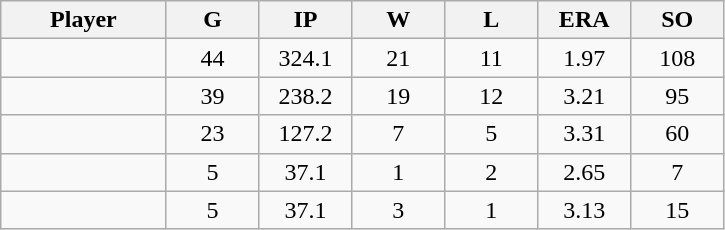<table class="wikitable sortable">
<tr>
<th bgcolor="#DDDDFF" width="16%">Player</th>
<th bgcolor="#DDDDFF" width="9%">G</th>
<th bgcolor="#DDDDFF" width="9%">IP</th>
<th bgcolor="#DDDDFF" width="9%">W</th>
<th bgcolor="#DDDDFF" width="9%">L</th>
<th bgcolor="#DDDDFF" width="9%">ERA</th>
<th bgcolor="#DDDDFF" width="9%">SO</th>
</tr>
<tr align="center">
<td></td>
<td>44</td>
<td>324.1</td>
<td>21</td>
<td>11</td>
<td>1.97</td>
<td>108</td>
</tr>
<tr align="center">
<td></td>
<td>39</td>
<td>238.2</td>
<td>19</td>
<td>12</td>
<td>3.21</td>
<td>95</td>
</tr>
<tr align="center">
<td></td>
<td>23</td>
<td>127.2</td>
<td>7</td>
<td>5</td>
<td>3.31</td>
<td>60</td>
</tr>
<tr align="center">
<td></td>
<td>5</td>
<td>37.1</td>
<td>1</td>
<td>2</td>
<td>2.65</td>
<td>7</td>
</tr>
<tr align="center">
<td></td>
<td>5</td>
<td>37.1</td>
<td>3</td>
<td>1</td>
<td>3.13</td>
<td>15</td>
</tr>
</table>
